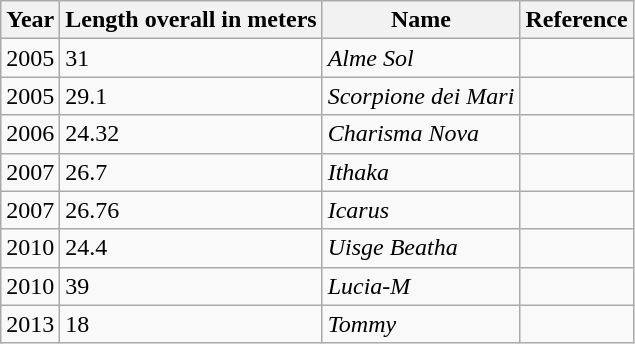<table class="wikitable sortable">
<tr>
<th>Year</th>
<th>Length overall in meters</th>
<th>Name</th>
<th>Reference</th>
</tr>
<tr>
<td>2005</td>
<td>31</td>
<td><em>Alme Sol</em></td>
<td></td>
</tr>
<tr>
<td>2005</td>
<td>29.1</td>
<td><em>Scorpione dei Mari</em></td>
<td></td>
</tr>
<tr>
<td>2006</td>
<td>24.32</td>
<td><em>Charisma Nova</em></td>
<td></td>
</tr>
<tr>
<td>2007</td>
<td>26.7</td>
<td><em>Ithaka</em></td>
<td></td>
</tr>
<tr>
<td>2007</td>
<td>26.76</td>
<td><em>Icarus</em></td>
<td></td>
</tr>
<tr>
<td>2010</td>
<td>24.4</td>
<td><em>Uisge Beatha</em></td>
<td></td>
</tr>
<tr>
<td>2010</td>
<td>39</td>
<td><em>Lucia-M</em></td>
<td></td>
</tr>
<tr>
<td>2013</td>
<td>18</td>
<td><em>Tommy</em></td>
<td></td>
</tr>
</table>
